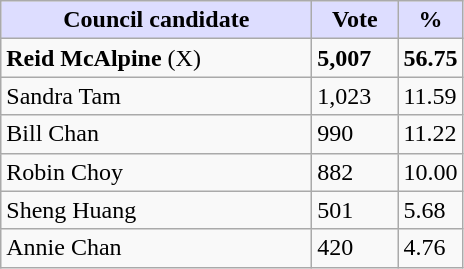<table class="wikitable">
<tr>
<th style="background:#ddf; width:200px;">Council candidate</th>
<th style="background:#ddf; width:50px;">Vote</th>
<th style="background:#ddf; width:30px;">%</th>
</tr>
<tr>
<td><strong>Reid McAlpine</strong> (X)</td>
<td><strong>5,007</strong></td>
<td><strong>56.75</strong></td>
</tr>
<tr>
<td>Sandra Tam</td>
<td>1,023</td>
<td>11.59</td>
</tr>
<tr>
<td>Bill Chan</td>
<td>990</td>
<td>11.22</td>
</tr>
<tr>
<td>Robin Choy</td>
<td>882</td>
<td>10.00</td>
</tr>
<tr>
<td>Sheng Huang</td>
<td>501</td>
<td>5.68</td>
</tr>
<tr>
<td>Annie Chan</td>
<td>420</td>
<td>4.76</td>
</tr>
</table>
